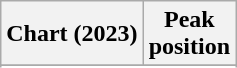<table class="wikitable sortable plainrowheaders" style="text-align:center;">
<tr>
<th scope="col">Chart (2023)</th>
<th scope="col">Peak<br>position</th>
</tr>
<tr>
</tr>
<tr>
</tr>
</table>
